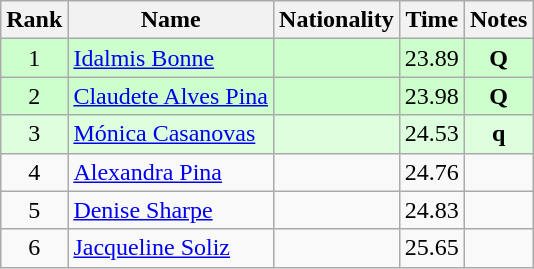<table class="wikitable sortable" style="text-align:center">
<tr>
<th>Rank</th>
<th>Name</th>
<th>Nationality</th>
<th>Time</th>
<th>Notes</th>
</tr>
<tr bgcolor=ccffcc>
<td align=center>1</td>
<td align=left><a href='#'>Idalmis Bonne</a></td>
<td align=left></td>
<td>23.89</td>
<td><strong>Q</strong></td>
</tr>
<tr bgcolor=ccffcc>
<td align=center>2</td>
<td align=left><a href='#'>Claudete Alves Pina</a></td>
<td align=left></td>
<td>23.98</td>
<td><strong>Q</strong></td>
</tr>
<tr bgcolor=ddffdd>
<td align=center>3</td>
<td align=left><a href='#'>Mónica Casanovas</a></td>
<td align=left></td>
<td>24.53</td>
<td><strong>q</strong></td>
</tr>
<tr>
<td align=center>4</td>
<td align=left><a href='#'>Alexandra Pina</a></td>
<td align=left></td>
<td>24.76</td>
<td></td>
</tr>
<tr>
<td align=center>5</td>
<td align=left><a href='#'>Denise Sharpe</a></td>
<td align=left></td>
<td>24.83</td>
<td></td>
</tr>
<tr>
<td align=center>6</td>
<td align=left><a href='#'>Jacqueline Soliz</a></td>
<td align=left></td>
<td>25.65</td>
<td></td>
</tr>
</table>
